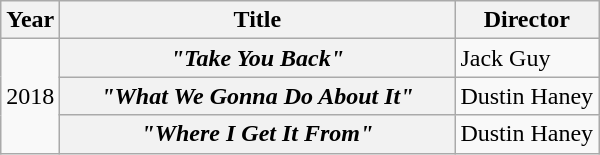<table class="wikitable plainrowheaders">
<tr>
<th>Year</th>
<th style="width:16em;">Title</th>
<th>Director</th>
</tr>
<tr>
<td rowspan="3">2018</td>
<th scope="row"><em>"Take You Back"</em></th>
<td>Jack Guy</td>
</tr>
<tr>
<th scope="row"><em>"What We Gonna Do About It"</em></th>
<td>Dustin Haney</td>
</tr>
<tr>
<th scope="row"><em>"Where I Get It From"</em></th>
<td>Dustin Haney</td>
</tr>
</table>
